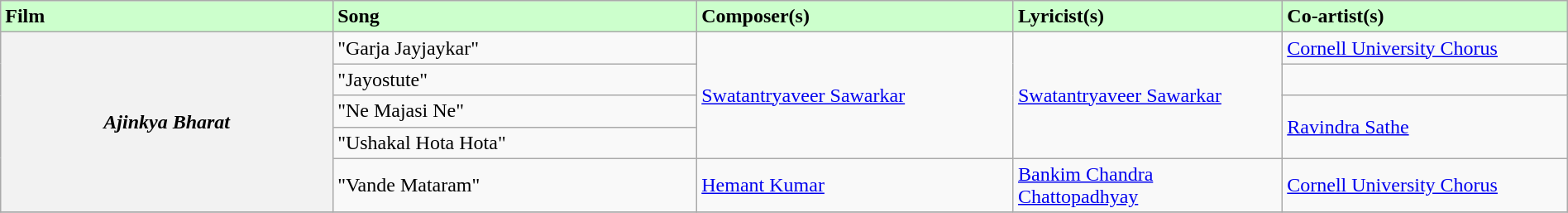<table class="wikitable plainrowheaders" width="100%" textcolor:#000;">
<tr style="background:#cfc; text-align:"center;">
<td scope="col" width=21%><strong>Film</strong></td>
<td scope="col" width=23%><strong>Song</strong></td>
<td scope="col" width=20%><strong>Composer(s)</strong></td>
<td scope="col" width=17%><strong>Lyricist(s)</strong></td>
<td scope="col" width=18%><strong>Co-artist(s)</strong></td>
</tr>
<tr>
<th scope="row" rowspan="5"><em>Ajinkya Bharat</em></th>
<td>"Garja Jayjaykar"</td>
<td rowspan="4"><a href='#'>Swatantryaveer Sawarkar</a></td>
<td rowspan="4"><a href='#'>Swatantryaveer Sawarkar</a></td>
<td><a href='#'>Cornell University Chorus</a></td>
</tr>
<tr>
<td>"Jayostute"</td>
<td></td>
</tr>
<tr>
<td>"Ne Majasi Ne"</td>
<td rowspan="2"><a href='#'>Ravindra Sathe</a></td>
</tr>
<tr>
<td>"Ushakal Hota Hota"</td>
</tr>
<tr>
<td>"Vande Mataram"</td>
<td><a href='#'>Hemant Kumar</a></td>
<td><a href='#'>Bankim Chandra Chattopadhyay</a></td>
<td><a href='#'>Cornell University Chorus</a></td>
</tr>
<tr>
</tr>
</table>
